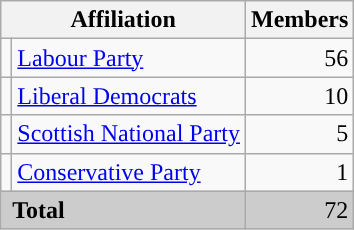<table class="wikitable">
<tr>
<th colspan="2">Affiliation</th>
<th>Members</th>
</tr>
<tr>
<td style="color:inherit;background:"></td>
<td><a href='#'>Labour Party</a></td>
<td align="right">56</td>
</tr>
<tr>
<td style="color:inherit;background:"></td>
<td><a href='#'>Liberal Democrats</a></td>
<td align="right">10</td>
</tr>
<tr>
<td style="color:inherit;background:"></td>
<td><a href='#'>Scottish National Party</a></td>
<td align="right">5</td>
</tr>
<tr>
<td style="color:inherit;background:"></td>
<td><a href='#'>Conservative Party</a></td>
<td align="right">1</td>
</tr>
<tr bgcolor="CCCCCC">
<td colspan="2" rowspan="1"> <strong>Total</strong></td>
<td align="right">72</td>
</tr>
</table>
